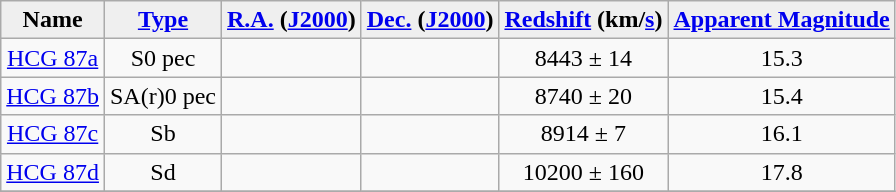<table class="wikitable" style="text-align:center;border-collapse:collapse;" cellpadding="2">
<tr>
<th style="background:#efefef;">Name</th>
<th style="background:#efefef;"><a href='#'>Type</a></th>
<th style="background:#efefef;"><a href='#'>R.A.</a> (<a href='#'>J2000</a>)</th>
<th style="background:#efefef;"><a href='#'>Dec.</a> (<a href='#'>J2000</a>)</th>
<th style="background:#efefef;"><a href='#'>Redshift</a> (km/<a href='#'>s</a>)</th>
<th style="background:#efefef;"><a href='#'>Apparent Magnitude</a></th>
</tr>
<tr>
<td><a href='#'>HCG 87a</a></td>
<td>S0 pec</td>
<td></td>
<td></td>
<td>8443 ± 14</td>
<td>15.3</td>
</tr>
<tr>
<td><a href='#'>HCG 87b</a></td>
<td>SA(r)0 pec</td>
<td></td>
<td></td>
<td>8740 ± 20</td>
<td>15.4</td>
</tr>
<tr>
<td><a href='#'>HCG 87c</a></td>
<td>Sb</td>
<td></td>
<td></td>
<td>8914 ± 7</td>
<td>16.1</td>
</tr>
<tr>
<td><a href='#'>HCG 87d</a></td>
<td>Sd</td>
<td></td>
<td></td>
<td>10200 ± 160</td>
<td>17.8</td>
</tr>
<tr>
</tr>
</table>
